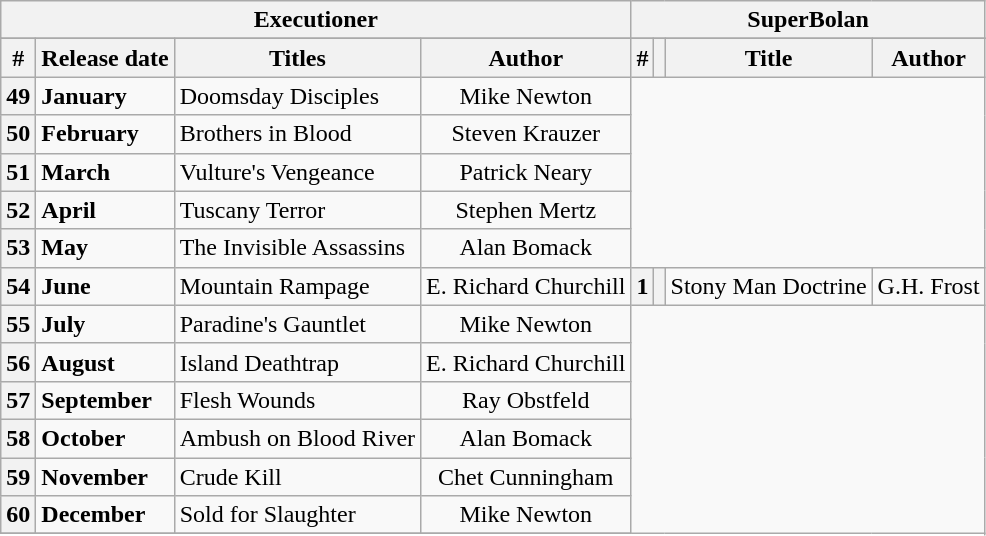<table class="wikitable plainrowheaders sortable" style="margin-right: 0;">
<tr>
<th colspan="4" style="background: #;">Executioner</th>
<th colspan="4" style="background: #;">SuperBolan</th>
</tr>
<tr>
</tr>
<tr>
<th scope="col">#</th>
<th scope="col">Release date</th>
<th scope="col">Titles</th>
<th scope="col">Author</th>
<th scope="col">#</th>
<th scope="col"></th>
<th scope="col">Title</th>
<th scope="col">Author</th>
</tr>
<tr>
<th scope="row" style="text-align:center;"><strong>49</strong></th>
<td><strong>January</strong></td>
<td>Doomsday Disciples</td>
<td style="text-align:center;">Mike Newton</td>
</tr>
<tr>
<th scope="row" style="text-align:center;"><strong>50</strong></th>
<td><strong>February</strong></td>
<td>Brothers in Blood</td>
<td style="text-align:center;">Steven Krauzer</td>
</tr>
<tr>
<th scope="row" style="text-align:center;"><strong>51</strong></th>
<td><strong>March</strong></td>
<td>Vulture's Vengeance</td>
<td style="text-align:center;">Patrick Neary</td>
</tr>
<tr>
<th scope="row" style="text-align:center;"><strong>52</strong></th>
<td><strong>April</strong></td>
<td>Tuscany Terror</td>
<td style="text-align:center;">Stephen Mertz</td>
</tr>
<tr>
<th scope="row" style="text-align:center;"><strong>53</strong></th>
<td><strong>May</strong></td>
<td>The Invisible Assassins</td>
<td style="text-align:center;">Alan Bomack</td>
</tr>
<tr>
<th scope="row" style="text-align:center;"><strong>54</strong></th>
<td><strong>June</strong></td>
<td>Mountain Rampage</td>
<td style="text-align:center;">E. Richard Churchill</td>
<th scope="row" style="text-align:center;"><strong>1</strong></th>
<th scope="row" style="text-align:center;"></th>
<td>Stony Man Doctrine</td>
<td style="text-align:center;">G.H. Frost</td>
</tr>
<tr>
<th scope="row" style="text-align:center;"><strong>55</strong></th>
<td><strong>July</strong></td>
<td>Paradine's Gauntlet</td>
<td style="text-align:center;">Mike Newton</td>
</tr>
<tr>
<th scope="row" style="text-align:center;"><strong>56</strong></th>
<td><strong>August</strong></td>
<td>Island Deathtrap</td>
<td style="text-align:center;">E. Richard Churchill</td>
</tr>
<tr>
<th scope="row" style="text-align:center;"><strong>57</strong></th>
<td><strong>September</strong></td>
<td>Flesh Wounds</td>
<td style="text-align:center;">Ray Obstfeld</td>
</tr>
<tr>
<th scope="row" style="text-align:center;"><strong>58</strong></th>
<td><strong>October</strong></td>
<td>Ambush on Blood River</td>
<td style="text-align:center;">Alan Bomack</td>
</tr>
<tr>
<th scope="row" style="text-align:center;"><strong>59</strong></th>
<td><strong>November</strong></td>
<td>Crude Kill</td>
<td style="text-align:center;">Chet Cunningham</td>
</tr>
<tr>
<th scope="row" style="text-align:center;"><strong>60</strong></th>
<td><strong>December</strong></td>
<td>Sold for Slaughter</td>
<td style="text-align:center;">Mike Newton</td>
</tr>
<tr>
</tr>
</table>
